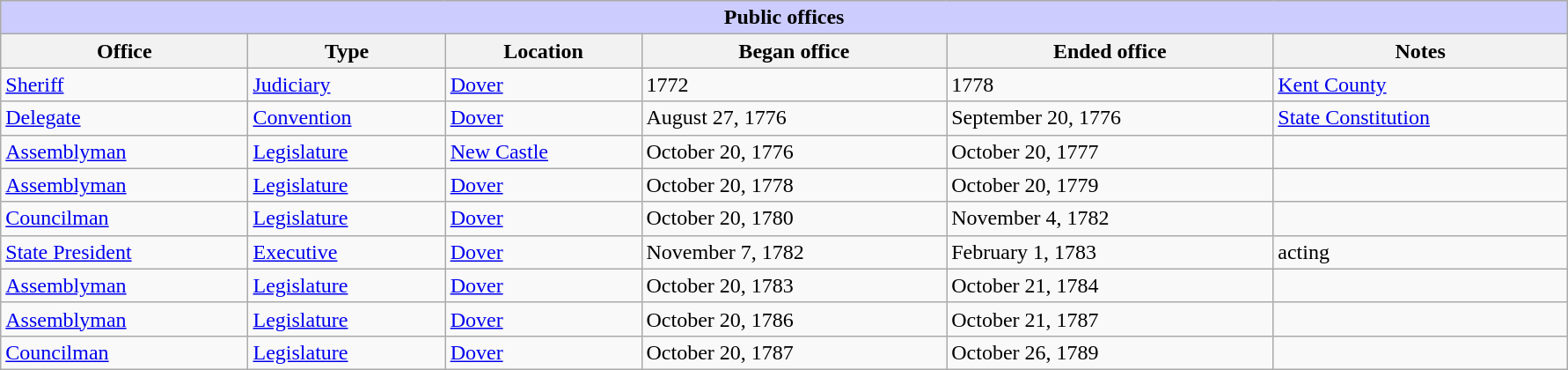<table class=wikitable style="width: 94%" style="text-align: center;" align="center">
<tr bgcolor=#cccccc>
<th colspan=8 style="background: #ccccff;">Public offices</th>
</tr>
<tr>
<th><strong>Office</strong></th>
<th><strong>Type</strong></th>
<th><strong>Location</strong></th>
<th><strong>Began office</strong></th>
<th><strong>Ended office</strong></th>
<th><strong>Notes</strong></th>
</tr>
<tr>
<td><a href='#'>Sheriff</a></td>
<td><a href='#'>Judiciary</a></td>
<td><a href='#'>Dover</a></td>
<td>1772</td>
<td>1778</td>
<td><a href='#'>Kent County</a></td>
</tr>
<tr>
<td><a href='#'>Delegate</a></td>
<td><a href='#'>Convention</a></td>
<td><a href='#'>Dover</a></td>
<td>August 27, 1776</td>
<td>September 20, 1776</td>
<td><a href='#'>State Constitution</a></td>
</tr>
<tr>
<td><a href='#'>Assemblyman</a></td>
<td><a href='#'>Legislature</a></td>
<td><a href='#'>New Castle</a></td>
<td>October 20, 1776</td>
<td>October 20, 1777</td>
<td></td>
</tr>
<tr>
<td><a href='#'>Assemblyman</a></td>
<td><a href='#'>Legislature</a></td>
<td><a href='#'>Dover</a></td>
<td>October 20, 1778</td>
<td>October 20, 1779</td>
<td></td>
</tr>
<tr>
<td><a href='#'>Councilman</a></td>
<td><a href='#'>Legislature</a></td>
<td><a href='#'>Dover</a></td>
<td>October 20, 1780</td>
<td>November 4, 1782</td>
<td></td>
</tr>
<tr>
<td><a href='#'>State President</a></td>
<td><a href='#'>Executive</a></td>
<td><a href='#'>Dover</a></td>
<td>November 7, 1782</td>
<td>February 1, 1783</td>
<td>acting</td>
</tr>
<tr>
<td><a href='#'>Assemblyman</a></td>
<td><a href='#'>Legislature</a></td>
<td><a href='#'>Dover</a></td>
<td>October 20, 1783</td>
<td>October 21, 1784</td>
<td></td>
</tr>
<tr>
<td><a href='#'>Assemblyman</a></td>
<td><a href='#'>Legislature</a></td>
<td><a href='#'>Dover</a></td>
<td>October 20, 1786</td>
<td>October 21, 1787</td>
<td></td>
</tr>
<tr>
<td><a href='#'>Councilman</a></td>
<td><a href='#'>Legislature</a></td>
<td><a href='#'>Dover</a></td>
<td>October 20, 1787</td>
<td>October 26, 1789</td>
<td></td>
</tr>
</table>
